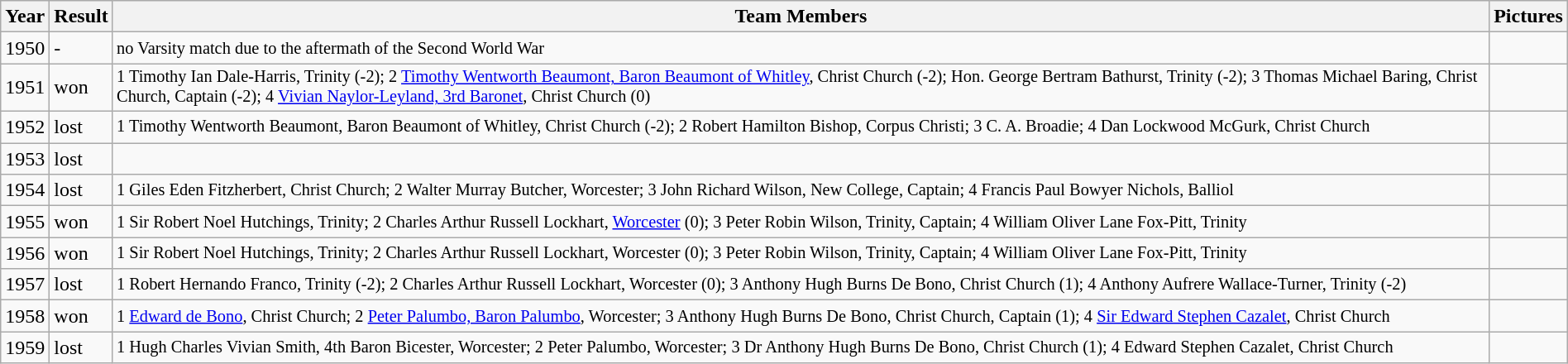<table class="wikitable" width="100%">
<tr>
<th>Year</th>
<th>Result</th>
<th>Team Members</th>
<th>Pictures</th>
</tr>
<tr>
<td>1950</td>
<td>-</td>
<td style="font-size:85%">no Varsity match due to the aftermath of the Second World War</td>
<td></td>
</tr>
<tr>
<td>1951</td>
<td>won</td>
<td style="font-size:85%">1 Timothy Ian Dale-Harris, Trinity (-2); 2 <a href='#'>Timothy Wentworth Beaumont, Baron Beaumont of Whitley</a>, Christ Church (-2); Hon. George Bertram Bathurst, Trinity (-2); 3 Thomas Michael Baring, Christ Church, Captain (-2); 4 <a href='#'> Vivian Naylor-Leyland, 3rd Baronet</a>, Christ Church (0)</td>
<td></td>
</tr>
<tr>
<td>1952</td>
<td>lost</td>
<td style="font-size:85%">1 Timothy Wentworth Beaumont, Baron Beaumont of Whitley, Christ Church (-2); 2 Robert Hamilton Bishop, Corpus Christi; 3 C. A. Broadie; 4 Dan Lockwood McGurk, Christ Church</td>
<td></td>
</tr>
<tr>
<td>1953</td>
<td>lost</td>
<td></td>
<td></td>
</tr>
<tr>
<td>1954</td>
<td>lost</td>
<td style="font-size:85%">1 Giles Eden Fitzherbert, Christ Church; 2 Walter Murray Butcher, Worcester; 3 John Richard Wilson, New College, Captain; 4 Francis Paul Bowyer Nichols, Balliol</td>
<td></td>
</tr>
<tr>
<td>1955</td>
<td>won</td>
<td style="font-size:85%">1 Sir Robert Noel Hutchings, Trinity; 2 Charles Arthur Russell Lockhart, <a href='#'>Worcester</a> (0); 3 Peter Robin Wilson, Trinity, Captain; 4 William Oliver Lane Fox-Pitt, Trinity</td>
<td></td>
</tr>
<tr>
<td>1956</td>
<td>won</td>
<td style="font-size:85%">1 Sir Robert Noel Hutchings, Trinity; 2 Charles Arthur Russell Lockhart, Worcester (0); 3 Peter Robin Wilson, Trinity, Captain; 4 William Oliver Lane Fox-Pitt, Trinity</td>
<td></td>
</tr>
<tr>
<td>1957</td>
<td>lost</td>
<td style="font-size:85%">1 Robert Hernando Franco, Trinity (-2); 2 Charles Arthur Russell Lockhart, Worcester (0); 3 Anthony Hugh Burns De Bono, Christ Church (1); 4 Anthony Aufrere Wallace-Turner, Trinity (-2)</td>
<td></td>
</tr>
<tr>
<td>1958</td>
<td>won</td>
<td style="font-size:85%">1 <a href='#'>Edward de Bono</a>, Christ Church; 2 <a href='#'>Peter Palumbo, Baron Palumbo</a>, Worcester; 3 Anthony Hugh Burns De Bono, Christ Church, Captain (1); 4 <a href='#'>Sir Edward Stephen Cazalet</a>, Christ Church</td>
<td></td>
</tr>
<tr>
<td>1959</td>
<td>lost</td>
<td style="font-size:85%">1 Hugh Charles Vivian Smith, 4th Baron Bicester, Worcester; 2 Peter Palumbo, Worcester; 3 Dr Anthony Hugh Burns De Bono, Christ Church (1); 4 Edward Stephen Cazalet, Christ Church</td>
<td></td>
</tr>
</table>
